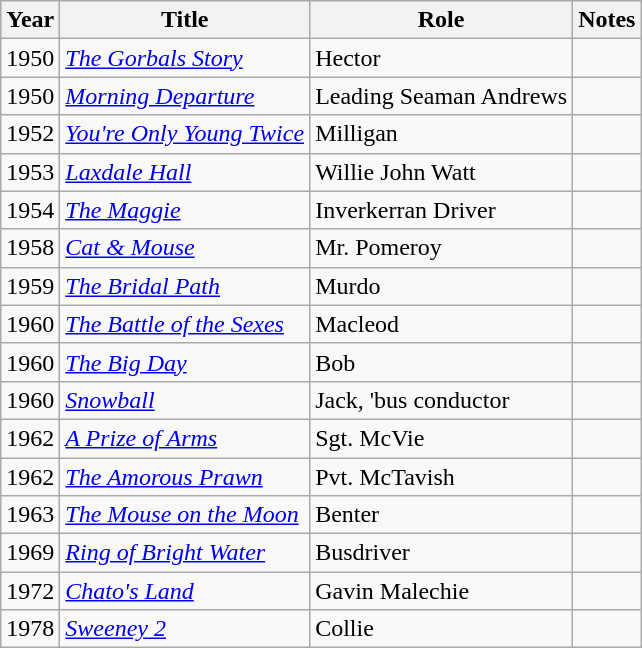<table class="wikitable">
<tr>
<th>Year</th>
<th>Title</th>
<th>Role</th>
<th>Notes</th>
</tr>
<tr>
<td>1950</td>
<td><em><a href='#'>The Gorbals Story</a></em></td>
<td>Hector</td>
<td></td>
</tr>
<tr>
<td>1950</td>
<td><em><a href='#'>Morning Departure</a></em></td>
<td>Leading Seaman Andrews</td>
<td></td>
</tr>
<tr>
<td>1952</td>
<td><em><a href='#'>You're Only Young Twice</a></em></td>
<td>Milligan</td>
<td></td>
</tr>
<tr>
<td>1953</td>
<td><em><a href='#'>Laxdale Hall</a></em></td>
<td>Willie John Watt</td>
<td></td>
</tr>
<tr>
<td>1954</td>
<td><em><a href='#'>The Maggie</a></em></td>
<td>Inverkerran Driver</td>
<td></td>
</tr>
<tr>
<td>1958</td>
<td><em><a href='#'>Cat & Mouse</a></em></td>
<td>Mr. Pomeroy</td>
<td></td>
</tr>
<tr>
<td>1959</td>
<td><em><a href='#'>The Bridal Path</a></em></td>
<td>Murdo</td>
<td></td>
</tr>
<tr>
<td>1960</td>
<td><em><a href='#'>The Battle of the Sexes</a></em></td>
<td>Macleod</td>
<td></td>
</tr>
<tr>
<td>1960</td>
<td><em><a href='#'>The Big Day</a></em></td>
<td>Bob</td>
<td></td>
</tr>
<tr>
<td>1960</td>
<td><em><a href='#'>Snowball</a></em></td>
<td>Jack, 'bus conductor</td>
<td></td>
</tr>
<tr>
<td>1962</td>
<td><em><a href='#'>A Prize of Arms</a></em></td>
<td>Sgt. McVie</td>
<td></td>
</tr>
<tr>
<td>1962</td>
<td><em><a href='#'>The Amorous Prawn</a></em></td>
<td>Pvt. McTavish</td>
<td></td>
</tr>
<tr>
<td>1963</td>
<td><em><a href='#'>The Mouse on the Moon</a></em></td>
<td>Benter</td>
<td></td>
</tr>
<tr>
<td>1969</td>
<td><em><a href='#'>Ring of Bright Water</a></em></td>
<td>Busdriver</td>
<td></td>
</tr>
<tr>
<td>1972</td>
<td><em><a href='#'>Chato's Land</a></em></td>
<td>Gavin Malechie</td>
<td></td>
</tr>
<tr>
<td>1978</td>
<td><em><a href='#'>Sweeney 2</a></em></td>
<td>Collie</td>
<td></td>
</tr>
</table>
